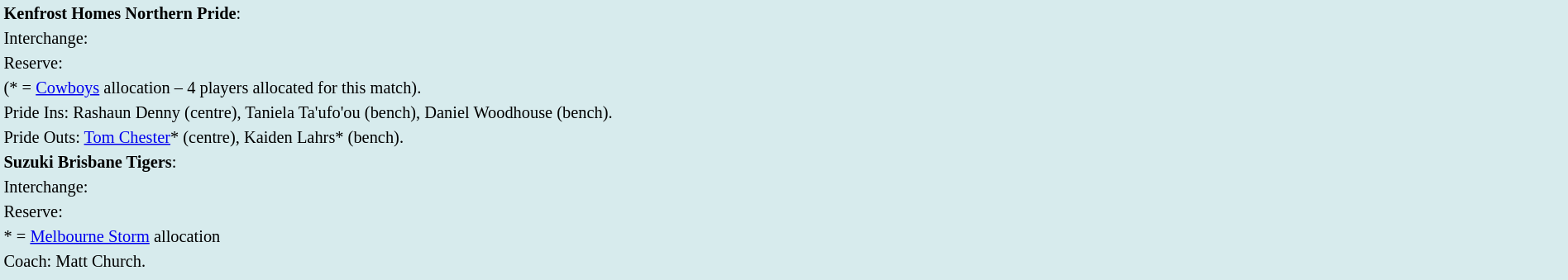<table style="background:#d7ebed; font-size:85%; width:100%;">
<tr>
<td><strong>Kenfrost Homes Northern Pride</strong>:             </td>
</tr>
<tr>
<td>Interchange:    </td>
</tr>
<tr>
<td>Reserve: </td>
</tr>
<tr>
<td>(* = <a href='#'>Cowboys</a> allocation – 4 players allocated for this match).</td>
</tr>
<tr>
<td>Pride Ins: Rashaun Denny (centre), Taniela Ta'ufo'ou (bench), Daniel Woodhouse (bench).</td>
</tr>
<tr>
<td>Pride Outs: <a href='#'>Tom Chester</a>* (centre), Kaiden Lahrs* (bench).</td>
</tr>
<tr>
<td><strong>Suzuki Brisbane Tigers</strong>:             </td>
</tr>
<tr>
<td>Interchange:    </td>
</tr>
<tr>
<td>Reserve: </td>
</tr>
<tr>
<td>* = <a href='#'>Melbourne Storm</a> allocation</td>
</tr>
<tr>
<td>Coach: Matt Church.</td>
</tr>
<tr>
</tr>
<tr>
</tr>
</table>
